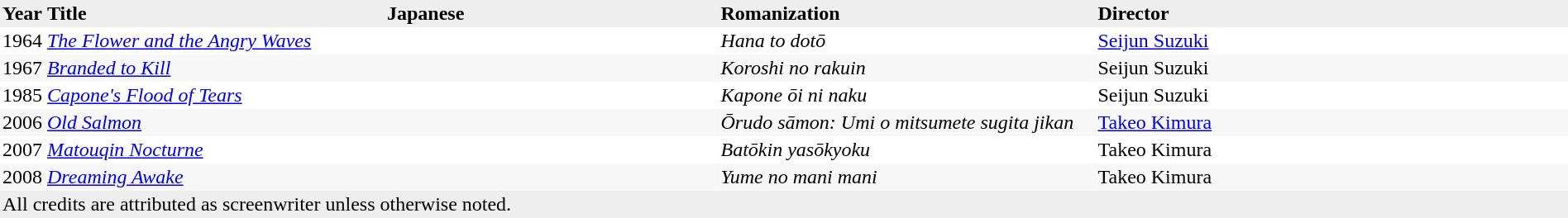<table cellpadding=2 style="width:100%; text-align:left; border-width:0px; border-collapse:collapse; background:#eee;">
<tr>
<th width=30>Year</th>
<th width=270>Title</th>
<th width=265>Japanese</th>
<th width=300>Romanization</th>
<th>Director</th>
</tr>
<tr style=background:#fff;>
<td align=center>1964</td>
<td><em><a href='#'>The Flower and the Angry Waves</a></em></td>
<td></td>
<td><em>Hana to dotō</em></td>
<td><a href='#'>Seijun Suzuki</a></td>
</tr>
<tr style=background:#f7f7f7;>
<td align=center>1967</td>
<td><em><a href='#'>Branded to Kill</a></em></td>
<td></td>
<td><em>Koroshi no rakuin</em></td>
<td>Seijun Suzuki</td>
</tr>
<tr style=background:#fff;>
<td align=center>1985</td>
<td><em><a href='#'>Capone's Flood of Tears</a></em></td>
<td></td>
<td><em>Kapone ōi ni naku</em></td>
<td>Seijun Suzuki</td>
</tr>
<tr style=background:#f7f7f7;>
<td align=center>2006</td>
<td><em><a href='#'>Old Salmon</a></em></td>
<td></td>
<td><em>Ōrudo sāmon: Umi o mitsumete sugita jikan</em></td>
<td><a href='#'>Takeo Kimura</a></td>
</tr>
<tr style=background:#fff;>
<td align=center>2007</td>
<td><em><a href='#'>Matouqin Nocturne</a></em></td>
<td></td>
<td><em>Batōkin yasōkyoku</em></td>
<td>Takeo Kimura</td>
</tr>
<tr style=background:#f7f7f7;>
<td align=center>2008</td>
<td><em><a href='#'>Dreaming Awake</a></em></td>
<td></td>
<td><em>Yume no mani mani</em></td>
<td>Takeo Kimura</td>
</tr>
<tr>
<td colspan=6>All credits are attributed as screenwriter unless otherwise noted.   </td>
</tr>
</table>
